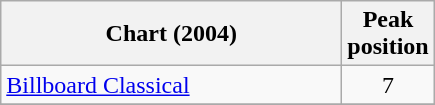<table class="wikitable sortable">
<tr>
<th style="text-align:center; width:220px;">Chart (2004)</th>
<th style="text-align:center;">Peak<br>position</th>
</tr>
<tr>
<td><a href='#'>Billboard Classical</a></td>
<td style="text-align:center;">7</td>
</tr>
<tr>
</tr>
</table>
